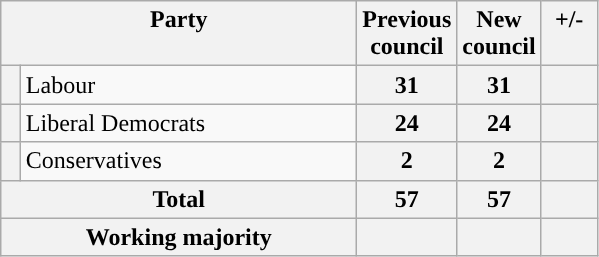<table class="wikitable">
<tr>
<th valign=top colspan="2" style="width: 230px">Party</th>
<th valign=top style="width: 30px">Previous council</th>
<th valign=top style="width: 30px">New council</th>
<th valign=top style="width: 30px">+/-</th>
</tr>
<tr>
<th style="background-color: "></th>
<td>Labour</td>
<th align=center>31</th>
<th align=center>31</th>
<th align=center></th>
</tr>
<tr>
<th style="background-color: "></th>
<td>Liberal Democrats</td>
<th align=center>24</th>
<th align=center>24</th>
<th align=center></th>
</tr>
<tr>
<th style="background-color: "></th>
<td>Conservatives</td>
<th align=center>2</th>
<th align=center>2</th>
<th align=center></th>
</tr>
<tr>
<th colspan=2>Total</th>
<th style="text-align: center">57</th>
<th style="text-align: center">57</th>
<th></th>
</tr>
<tr>
<th colspan=2>Working majority</th>
<th></th>
<th></th>
<th></th>
</tr>
</table>
